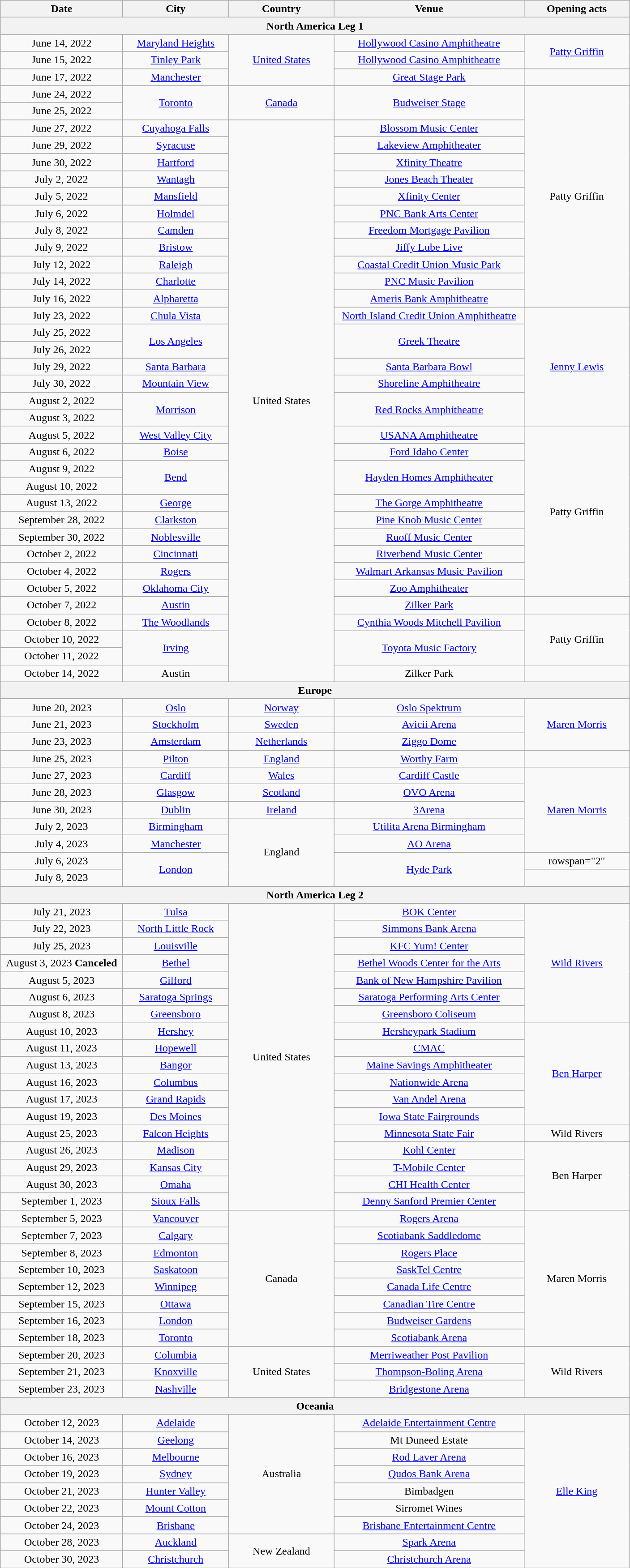<table class="wikitable" style="text-align:center;">
<tr>
<th width="175">Date</th>
<th width="150">City</th>
<th width="150">Country</th>
<th width="275">Venue</th>
<th width="150">Opening acts</th>
</tr>
<tr>
<th colspan="5">North America Leg 1 </th>
</tr>
<tr>
<td>June 14, 2022</td>
<td><a href='#'>Maryland Heights</a></td>
<td rowspan=3><a href='#'>United States</a></td>
<td><a href='#'>Hollywood Casino Amphitheatre</a></td>
<td rowspan="2"><a href='#'>Patty Griffin</a></td>
</tr>
<tr>
<td>June 15, 2022</td>
<td><a href='#'>Tinley Park</a></td>
<td><a href='#'>Hollywood Casino Amphitheatre</a></td>
</tr>
<tr>
<td>June 17, 2022</td>
<td><a href='#'>Manchester</a></td>
<td><a href='#'>Great Stage Park</a></td>
<td></td>
</tr>
<tr>
<td>June 24, 2022</td>
<td rowspan=2><a href='#'>Toronto</a></td>
<td rowspan=2><a href='#'>Canada</a></td>
<td rowspan=2><a href='#'>Budweiser Stage</a></td>
<td rowspan="13">Patty Griffin</td>
</tr>
<tr>
<td>June 25, 2022</td>
</tr>
<tr>
<td>June 27, 2022</td>
<td><a href='#'>Cuyahoga Falls</a></td>
<td rowspan=33>United States</td>
<td><a href='#'>Blossom Music Center</a></td>
</tr>
<tr>
<td>June 29, 2022</td>
<td><a href='#'>Syracuse</a></td>
<td><a href='#'>Lakeview Amphitheater</a></td>
</tr>
<tr>
<td>June 30, 2022</td>
<td><a href='#'>Hartford</a></td>
<td><a href='#'>Xfinity Theatre</a></td>
</tr>
<tr>
<td>July 2, 2022</td>
<td><a href='#'>Wantagh</a></td>
<td><a href='#'>Jones Beach Theater</a></td>
</tr>
<tr>
<td>July 5, 2022</td>
<td><a href='#'>Mansfield</a></td>
<td><a href='#'>Xfinity Center</a></td>
</tr>
<tr>
<td>July 6, 2022</td>
<td><a href='#'>Holmdel</a></td>
<td><a href='#'>PNC Bank Arts Center</a></td>
</tr>
<tr>
<td>July 8, 2022</td>
<td><a href='#'>Camden</a></td>
<td><a href='#'>Freedom Mortgage Pavilion</a></td>
</tr>
<tr>
<td>July 9, 2022</td>
<td><a href='#'>Bristow</a></td>
<td><a href='#'>Jiffy Lube Live</a></td>
</tr>
<tr>
<td>July 12, 2022</td>
<td><a href='#'>Raleigh</a></td>
<td><a href='#'>Coastal Credit Union Music Park</a></td>
</tr>
<tr>
<td>July 14, 2022</td>
<td><a href='#'>Charlotte</a></td>
<td><a href='#'>PNC Music Pavilion</a></td>
</tr>
<tr>
<td>July 16, 2022</td>
<td><a href='#'>Alpharetta</a></td>
<td><a href='#'>Ameris Bank Amphitheatre</a></td>
</tr>
<tr>
<td>July 23, 2022</td>
<td><a href='#'>Chula Vista</a></td>
<td><a href='#'>North Island Credit Union Amphitheatre</a></td>
<td rowspan=7><a href='#'>Jenny Lewis</a></td>
</tr>
<tr>
<td>July 25, 2022</td>
<td rowspan=2><a href='#'>Los Angeles</a></td>
<td rowspan=2><a href='#'>Greek Theatre</a></td>
</tr>
<tr>
<td>July 26, 2022</td>
</tr>
<tr>
<td>July 29, 2022</td>
<td><a href='#'>Santa Barbara</a></td>
<td><a href='#'>Santa Barbara Bowl</a></td>
</tr>
<tr>
<td>July 30, 2022</td>
<td><a href='#'>Mountain View</a></td>
<td><a href='#'>Shoreline Amphitheatre</a></td>
</tr>
<tr>
<td>August 2, 2022</td>
<td rowspan=2><a href='#'>Morrison</a></td>
<td rowspan=2><a href='#'>Red Rocks Amphitheatre</a></td>
</tr>
<tr>
<td>August 3, 2022</td>
</tr>
<tr>
<td>August 5, 2022</td>
<td><a href='#'>West Valley City</a></td>
<td><a href='#'>USANA Amphitheatre</a></td>
<td rowspan=10>Patty Griffin</td>
</tr>
<tr>
<td>August 6, 2022</td>
<td><a href='#'>Boise</a></td>
<td><a href='#'>Ford Idaho Center</a></td>
</tr>
<tr>
<td>August 9, 2022</td>
<td rowspan=2><a href='#'>Bend</a></td>
<td rowspan=2><a href='#'>Hayden Homes Amphitheater</a></td>
</tr>
<tr>
<td>August 10, 2022</td>
</tr>
<tr>
<td>August 13, 2022</td>
<td><a href='#'>George</a></td>
<td><a href='#'>The Gorge Amphitheatre</a></td>
</tr>
<tr>
<td>September 28, 2022</td>
<td><a href='#'>Clarkston</a></td>
<td><a href='#'>Pine Knob Music Center</a></td>
</tr>
<tr>
<td>September 30, 2022</td>
<td><a href='#'>Noblesville</a></td>
<td><a href='#'>Ruoff Music Center</a></td>
</tr>
<tr>
<td>October 2, 2022</td>
<td><a href='#'>Cincinnati</a></td>
<td><a href='#'>Riverbend Music Center</a></td>
</tr>
<tr>
<td>October 4, 2022</td>
<td><a href='#'>Rogers</a></td>
<td><a href='#'>Walmart Arkansas Music Pavilion</a></td>
</tr>
<tr>
<td>October 5, 2022</td>
<td><a href='#'>Oklahoma City</a></td>
<td><a href='#'>Zoo Amphitheater</a></td>
</tr>
<tr>
<td>October 7, 2022</td>
<td><a href='#'>Austin</a></td>
<td><a href='#'>Zilker Park</a></td>
<td></td>
</tr>
<tr>
<td>October 8, 2022</td>
<td><a href='#'>The Woodlands</a></td>
<td><a href='#'>Cynthia Woods Mitchell Pavilion</a></td>
<td rowspan=3>Patty Griffin</td>
</tr>
<tr>
<td>October 10, 2022</td>
<td rowspan=2><a href='#'>Irving</a></td>
<td rowspan=2><a href='#'>Toyota Music Factory</a></td>
</tr>
<tr>
<td>October 11, 2022</td>
</tr>
<tr>
<td>October 14, 2022</td>
<td>Austin</td>
<td>Zilker Park</td>
<td></td>
</tr>
<tr>
<th colspan="5">Europe</th>
</tr>
<tr>
<td>June 20, 2023</td>
<td><a href='#'>Oslo</a></td>
<td><a href='#'>Norway</a></td>
<td><a href='#'>Oslo Spektrum</a></td>
<td rowspan="3"><a href='#'>Maren Morris</a></td>
</tr>
<tr>
<td>June 21, 2023</td>
<td><a href='#'>Stockholm</a></td>
<td><a href='#'>Sweden</a></td>
<td><a href='#'>Avicii Arena</a></td>
</tr>
<tr>
<td>June 23, 2023</td>
<td><a href='#'>Amsterdam</a></td>
<td><a href='#'>Netherlands</a></td>
<td><a href='#'>Ziggo Dome</a></td>
</tr>
<tr>
<td>June 25, 2023</td>
<td><a href='#'>Pilton</a></td>
<td><a href='#'>England</a></td>
<td><a href='#'>Worthy Farm</a></td>
<td></td>
</tr>
<tr>
<td>June 27, 2023</td>
<td><a href='#'>Cardiff</a></td>
<td><a href='#'>Wales</a></td>
<td><a href='#'>Cardiff Castle</a></td>
<td rowspan="5"><a href='#'>Maren Morris</a></td>
</tr>
<tr>
<td>June 28, 2023</td>
<td><a href='#'>Glasgow</a></td>
<td><a href='#'>Scotland</a></td>
<td><a href='#'>OVO Arena</a></td>
</tr>
<tr>
<td>June 30, 2023</td>
<td><a href='#'>Dublin</a></td>
<td><a href='#'>Ireland</a></td>
<td><a href='#'>3Arena</a></td>
</tr>
<tr>
<td>July 2, 2023</td>
<td><a href='#'>Birmingham</a></td>
<td rowspan="4">England</td>
<td><a href='#'>Utilita Arena Birmingham</a></td>
</tr>
<tr>
<td>July 4, 2023</td>
<td><a href='#'>Manchester</a></td>
<td><a href='#'>AO Arena</a></td>
</tr>
<tr>
<td>July 6, 2023</td>
<td rowspan="2"><a href='#'>London</a></td>
<td rowspan="2"><a href='#'>Hyde Park</a></td>
<td>rowspan="2" </td>
</tr>
<tr>
<td>July 8, 2023</td>
</tr>
<tr>
<th colspan="5">North America Leg 2</th>
</tr>
<tr>
<td>July 21, 2023</td>
<td><a href='#'>Tulsa</a></td>
<td rowspan="18">United States</td>
<td><a href='#'>BOK Center</a></td>
<td rowspan="7"><a href='#'>Wild Rivers</a></td>
</tr>
<tr>
<td>July 22, 2023</td>
<td><a href='#'>North Little Rock</a></td>
<td><a href='#'>Simmons Bank Arena</a></td>
</tr>
<tr>
<td>July 25, 2023</td>
<td><a href='#'>Louisville</a></td>
<td><a href='#'>KFC Yum! Center</a></td>
</tr>
<tr>
<td>August 3, 2023 <strong>Canceled</strong></td>
<td><a href='#'>Bethel</a></td>
<td><a href='#'>Bethel Woods Center for the Arts</a></td>
</tr>
<tr>
<td>August 5, 2023</td>
<td><a href='#'>Gilford</a></td>
<td><a href='#'>Bank of New Hampshire Pavilion</a></td>
</tr>
<tr>
<td>August 6, 2023</td>
<td><a href='#'>Saratoga Springs</a></td>
<td><a href='#'>Saratoga Performing Arts Center</a></td>
</tr>
<tr>
<td>August 8, 2023</td>
<td><a href='#'>Greensboro</a></td>
<td><a href='#'>Greensboro Coliseum</a></td>
</tr>
<tr>
<td>August 10, 2023</td>
<td><a href='#'>Hershey</a></td>
<td><a href='#'>Hersheypark Stadium</a></td>
<td rowspan="6"><a href='#'>Ben Harper</a></td>
</tr>
<tr>
<td>August 11, 2023</td>
<td><a href='#'>Hopewell</a></td>
<td><a href='#'>CMAC</a></td>
</tr>
<tr>
<td>August 13, 2023</td>
<td><a href='#'>Bangor</a></td>
<td><a href='#'>Maine Savings Amphitheater</a></td>
</tr>
<tr>
<td>August 16, 2023</td>
<td><a href='#'>Columbus</a></td>
<td><a href='#'>Nationwide Arena</a></td>
</tr>
<tr>
<td>August 17, 2023</td>
<td><a href='#'>Grand Rapids</a></td>
<td><a href='#'>Van Andel Arena</a></td>
</tr>
<tr>
<td>August 19, 2023</td>
<td><a href='#'>Des Moines</a></td>
<td><a href='#'>Iowa State Fairgrounds</a></td>
</tr>
<tr>
<td>August 25, 2023 </td>
<td><a href='#'>Falcon Heights</a></td>
<td><a href='#'>Minnesota State Fair</a></td>
<td>Wild Rivers</td>
</tr>
<tr>
<td>August 26, 2023</td>
<td><a href='#'>Madison</a></td>
<td><a href='#'>Kohl Center</a></td>
<td rowspan="4">Ben Harper</td>
</tr>
<tr>
<td>August 29, 2023</td>
<td><a href='#'>Kansas City</a></td>
<td><a href='#'>T-Mobile Center</a></td>
</tr>
<tr>
<td>August 30, 2023</td>
<td><a href='#'>Omaha</a></td>
<td><a href='#'>CHI Health Center</a></td>
</tr>
<tr>
<td>September 1, 2023</td>
<td><a href='#'>Sioux Falls</a></td>
<td><a href='#'>Denny Sanford Premier Center</a></td>
</tr>
<tr>
<td>September 5, 2023</td>
<td><a href='#'>Vancouver</a></td>
<td rowspan="8">Canada</td>
<td><a href='#'>Rogers Arena</a></td>
<td rowspan="8">Maren Morris</td>
</tr>
<tr>
<td>September 7, 2023</td>
<td><a href='#'>Calgary</a></td>
<td><a href='#'>Scotiabank Saddledome</a></td>
</tr>
<tr>
<td>September 8, 2023</td>
<td><a href='#'>Edmonton</a></td>
<td><a href='#'>Rogers Place</a></td>
</tr>
<tr>
<td>September 10, 2023</td>
<td><a href='#'>Saskatoon</a></td>
<td><a href='#'>SaskTel Centre</a></td>
</tr>
<tr>
<td>September 12, 2023</td>
<td><a href='#'>Winnipeg</a></td>
<td><a href='#'>Canada Life Centre</a></td>
</tr>
<tr>
<td>September 15, 2023</td>
<td><a href='#'>Ottawa</a></td>
<td><a href='#'>Canadian Tire Centre</a></td>
</tr>
<tr>
<td>September 16, 2023</td>
<td><a href='#'>London</a></td>
<td><a href='#'>Budweiser Gardens</a></td>
</tr>
<tr>
<td>September 18, 2023</td>
<td><a href='#'>Toronto</a></td>
<td><a href='#'>Scotiabank Arena</a></td>
</tr>
<tr>
<td>September 20, 2023</td>
<td><a href='#'>Columbia</a></td>
<td rowspan="3">United States</td>
<td><a href='#'>Merriweather Post Pavilion</a></td>
<td rowspan="3">Wild Rivers</td>
</tr>
<tr>
<td>September 21, 2023</td>
<td><a href='#'>Knoxville</a></td>
<td><a href='#'>Thompson-Boling Arena</a></td>
</tr>
<tr>
<td>September 23, 2023</td>
<td><a href='#'>Nashville</a></td>
<td><a href='#'>Bridgestone Arena</a></td>
</tr>
<tr>
<th colspan="5">Oceania  </th>
</tr>
<tr>
<td>October 12, 2023</td>
<td><a href='#'>Adelaide</a></td>
<td rowspan="7">Australia</td>
<td><a href='#'>Adelaide Entertainment Centre</a></td>
<td rowspan="9"><a href='#'>Elle King</a></td>
</tr>
<tr>
<td>October 14, 2023</td>
<td><a href='#'>Geelong</a></td>
<td>Mt Duneed Estate</td>
</tr>
<tr>
<td>October 16, 2023</td>
<td><a href='#'>Melbourne</a></td>
<td><a href='#'>Rod Laver Arena</a></td>
</tr>
<tr>
<td>October 19, 2023</td>
<td><a href='#'>Sydney</a></td>
<td><a href='#'>Qudos Bank Arena</a></td>
</tr>
<tr>
<td>October 21, 2023</td>
<td><a href='#'>Hunter Valley</a></td>
<td>Bimbadgen</td>
</tr>
<tr>
<td>October 22, 2023</td>
<td><a href='#'>Mount Cotton</a></td>
<td>Sirromet Wines</td>
</tr>
<tr>
<td>October 24, 2023</td>
<td><a href='#'>Brisbane</a></td>
<td><a href='#'>Brisbane Entertainment Centre</a></td>
</tr>
<tr>
<td>October 28, 2023</td>
<td><a href='#'>Auckland</a></td>
<td rowspan="2">New Zealand</td>
<td><a href='#'>Spark Arena</a></td>
</tr>
<tr>
<td>October 30, 2023</td>
<td><a href='#'>Christchurch</a></td>
<td><a href='#'>Christchurch Arena</a></td>
</tr>
</table>
